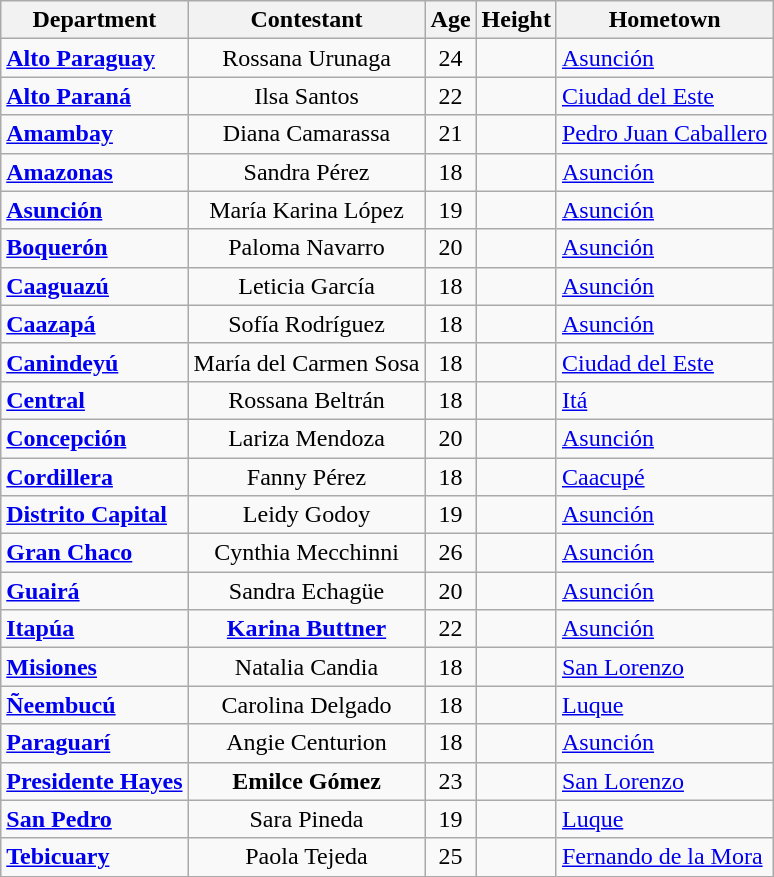<table class="sortable wikitable">
<tr>
<th>Department</th>
<th>Contestant</th>
<th>Age</th>
<th>Height</th>
<th>Hometown</th>
</tr>
<tr>
<td> <strong><a href='#'>Alto Paraguay</a></strong></td>
<td style="text-align: center;">Rossana Urunaga</td>
<td style="text-align: center;">24</td>
<td style="text-align: center;"></td>
<td><a href='#'>Asunción</a></td>
</tr>
<tr>
<td> <strong><a href='#'>Alto Paraná</a></strong></td>
<td style="text-align: center;">Ilsa Santos</td>
<td style="text-align: center;">22</td>
<td style="text-align: center;"></td>
<td><a href='#'>Ciudad del Este</a></td>
</tr>
<tr>
<td> <strong><a href='#'>Amambay</a></strong></td>
<td style="text-align: center;">Diana Camarassa</td>
<td style="text-align: center;">21</td>
<td style="text-align: center;"></td>
<td><a href='#'>Pedro Juan Caballero</a></td>
</tr>
<tr>
<td> <strong><a href='#'>Amazonas</a></strong></td>
<td style="text-align: center;">Sandra Pérez</td>
<td style="text-align: center;">18</td>
<td style="text-align: center;"></td>
<td><a href='#'>Asunción</a></td>
</tr>
<tr>
<td> <strong><a href='#'>Asunción</a></strong></td>
<td style="text-align: center;">María Karina López</td>
<td style="text-align: center;">19</td>
<td style="text-align: center;"></td>
<td><a href='#'>Asunción</a></td>
</tr>
<tr>
<td> <strong><a href='#'>Boquerón</a></strong></td>
<td style="text-align: center;">Paloma Navarro</td>
<td style="text-align: center;">20</td>
<td style="text-align: center;"></td>
<td><a href='#'>Asunción</a></td>
</tr>
<tr>
<td> <strong><a href='#'>Caaguazú</a></strong></td>
<td style="text-align: center;">Leticia García</td>
<td style="text-align: center;">18</td>
<td style="text-align: center;"></td>
<td><a href='#'>Asunción</a></td>
</tr>
<tr>
<td> <strong><a href='#'>Caazapá</a></strong></td>
<td style="text-align: center;">Sofía Rodríguez</td>
<td style="text-align: center;">18</td>
<td style="text-align: center;"></td>
<td><a href='#'>Asunción</a></td>
</tr>
<tr>
<td> <strong><a href='#'>Canindeyú</a></strong></td>
<td style="text-align: center;">María del Carmen Sosa</td>
<td style="text-align: center;">18</td>
<td style="text-align: center;"></td>
<td><a href='#'>Ciudad del Este</a></td>
</tr>
<tr>
<td> <strong><a href='#'>Central</a></strong></td>
<td style="text-align: center;">Rossana Beltrán</td>
<td style="text-align: center;">18</td>
<td style="text-align: center;"></td>
<td><a href='#'>Itá</a></td>
</tr>
<tr>
<td> <strong><a href='#'>Concepción</a></strong></td>
<td style="text-align: center;">Lariza Mendoza</td>
<td style="text-align: center;">20</td>
<td style="text-align: center;"></td>
<td><a href='#'>Asunción</a></td>
</tr>
<tr>
<td> <strong><a href='#'>Cordillera</a></strong></td>
<td style="text-align: center;">Fanny Pérez</td>
<td style="text-align: center;">18</td>
<td style="text-align: center;"></td>
<td><a href='#'>Caacupé</a></td>
</tr>
<tr>
<td> <strong><a href='#'>Distrito Capital</a></strong></td>
<td style="text-align: center;">Leidy Godoy</td>
<td style="text-align: center;">19</td>
<td style="text-align: center;"></td>
<td><a href='#'>Asunción</a></td>
</tr>
<tr>
<td> <strong><a href='#'>Gran Chaco</a></strong></td>
<td style="text-align: center;">Cynthia Mecchinni</td>
<td style="text-align: center;">26</td>
<td style="text-align: center;"></td>
<td><a href='#'>Asunción</a></td>
</tr>
<tr>
<td> <strong><a href='#'>Guairá</a></strong></td>
<td style="text-align: center;">Sandra Echagüe</td>
<td style="text-align: center;">20</td>
<td style="text-align: center;"></td>
<td><a href='#'>Asunción</a></td>
</tr>
<tr>
<td> <strong><a href='#'>Itapúa</a></strong></td>
<td style="text-align: center;"><strong><a href='#'>Karina Buttner</a></strong></td>
<td style="text-align: center;">22</td>
<td style="text-align: center;"></td>
<td><a href='#'>Asunción</a></td>
</tr>
<tr>
<td> <strong><a href='#'>Misiones</a></strong></td>
<td style="text-align: center;">Natalia Candia</td>
<td style="text-align: center;">18</td>
<td style="text-align: center;"></td>
<td><a href='#'>San Lorenzo</a></td>
</tr>
<tr>
<td> <strong><a href='#'>Ñeembucú</a></strong></td>
<td style="text-align: center;">Carolina Delgado</td>
<td style="text-align: center;">18</td>
<td style="text-align: center;"></td>
<td><a href='#'>Luque</a></td>
</tr>
<tr>
<td> <strong><a href='#'>Paraguarí</a></strong></td>
<td style="text-align: center;">Angie Centurion</td>
<td style="text-align: center;">18</td>
<td style="text-align: center;"></td>
<td><a href='#'>Asunción</a></td>
</tr>
<tr>
<td> <strong><a href='#'>Presidente Hayes</a></strong></td>
<td style="text-align: center;"><strong>Emilce Gómez</strong></td>
<td style="text-align: center;">23</td>
<td style="text-align: center;"></td>
<td><a href='#'>San Lorenzo</a></td>
</tr>
<tr>
<td> <strong><a href='#'>San Pedro</a></strong></td>
<td style="text-align: center;">Sara Pineda</td>
<td style="text-align: center;">19</td>
<td style="text-align: center;"></td>
<td><a href='#'>Luque</a></td>
</tr>
<tr>
<td> <strong><a href='#'>Tebicuary</a></strong></td>
<td style="text-align: center;">Paola Tejeda</td>
<td style="text-align: center;">25</td>
<td style="text-align: center;"></td>
<td><a href='#'>Fernando de la Mora</a></td>
</tr>
</table>
